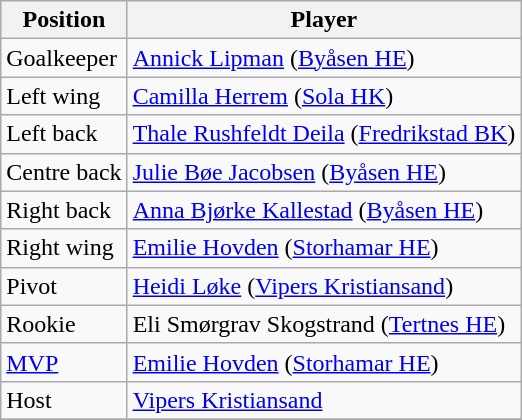<table class="wikitable">
<tr>
<th>Position</th>
<th>Player</th>
</tr>
<tr>
<td>Goalkeeper</td>
<td> <a href='#'>Annick Lipman</a> (<a href='#'>Byåsen HE</a>)</td>
</tr>
<tr>
<td>Left wing</td>
<td> <a href='#'>Camilla Herrem</a> (<a href='#'>Sola HK</a>)</td>
</tr>
<tr>
<td>Left back</td>
<td> <a href='#'>Thale Rushfeldt Deila</a> (<a href='#'>Fredrikstad BK</a>)</td>
</tr>
<tr>
<td>Centre back</td>
<td> <a href='#'>Julie Bøe Jacobsen</a> (<a href='#'>Byåsen HE</a>)</td>
</tr>
<tr>
<td>Right back</td>
<td> <a href='#'>Anna Bjørke Kallestad</a> (<a href='#'>Byåsen HE</a>)</td>
</tr>
<tr>
<td>Right wing</td>
<td> <a href='#'>Emilie Hovden</a> (<a href='#'>Storhamar HE</a>)</td>
</tr>
<tr>
<td>Pivot</td>
<td> <a href='#'>Heidi Løke</a> (<a href='#'>Vipers Kristiansand</a>)</td>
</tr>
<tr>
<td>Rookie</td>
<td> Eli Smørgrav Skogstrand (<a href='#'>Tertnes HE</a>)</td>
</tr>
<tr>
<td><a href='#'>MVP</a></td>
<td> <a href='#'>Emilie Hovden</a> (<a href='#'>Storhamar HE</a>)</td>
</tr>
<tr>
<td>Host</td>
<td> <a href='#'>Vipers Kristiansand</a></td>
</tr>
<tr>
</tr>
</table>
